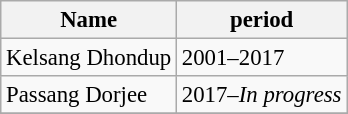<table class="wikitable" style="text-align:left;font-size:95%;" cellpadding="0">
<tr>
<th>Name</th>
<th>period</th>
</tr>
<tr>
<td> Kelsang Dhondup</td>
<td>2001–2017</td>
</tr>
<tr>
<td> Passang Dorjee</td>
<td>2017–<em>In progress</em></td>
</tr>
<tr>
</tr>
</table>
